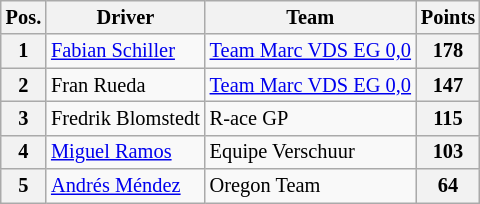<table class="wikitable" style="font-size: 85%">
<tr>
<th>Pos.</th>
<th>Driver</th>
<th>Team</th>
<th>Points</th>
</tr>
<tr>
<th>1</th>
<td> <a href='#'>Fabian Schiller</a></td>
<td> <a href='#'>Team Marc VDS EG 0,0</a></td>
<th>178</th>
</tr>
<tr>
<th>2</th>
<td> Fran Rueda</td>
<td> <a href='#'>Team Marc VDS EG 0,0</a></td>
<th>147</th>
</tr>
<tr>
<th>3</th>
<td> Fredrik Blomstedt</td>
<td> R-ace GP</td>
<th>115</th>
</tr>
<tr>
<th>4</th>
<td> <a href='#'>Miguel Ramos</a></td>
<td> Equipe Verschuur</td>
<th>103</th>
</tr>
<tr>
<th>5</th>
<td> <a href='#'>Andrés Méndez</a></td>
<td> Oregon Team</td>
<th>64</th>
</tr>
</table>
